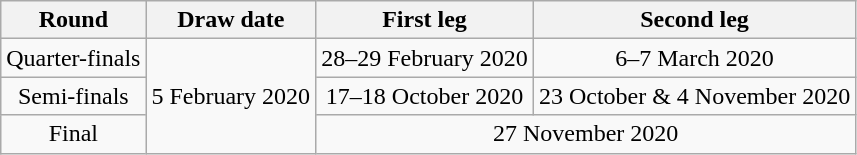<table class="wikitable" style="text-align:center">
<tr>
<th>Round</th>
<th>Draw date</th>
<th>First leg</th>
<th>Second leg</th>
</tr>
<tr>
<td>Quarter-finals</td>
<td rowspan=3>5 February 2020</td>
<td>28–29 February 2020</td>
<td>6–7 March 2020</td>
</tr>
<tr>
<td>Semi-finals</td>
<td>17–18 October 2020</td>
<td>23 October & 4 November 2020</td>
</tr>
<tr>
<td>Final</td>
<td colspan=2>27 November 2020</td>
</tr>
</table>
